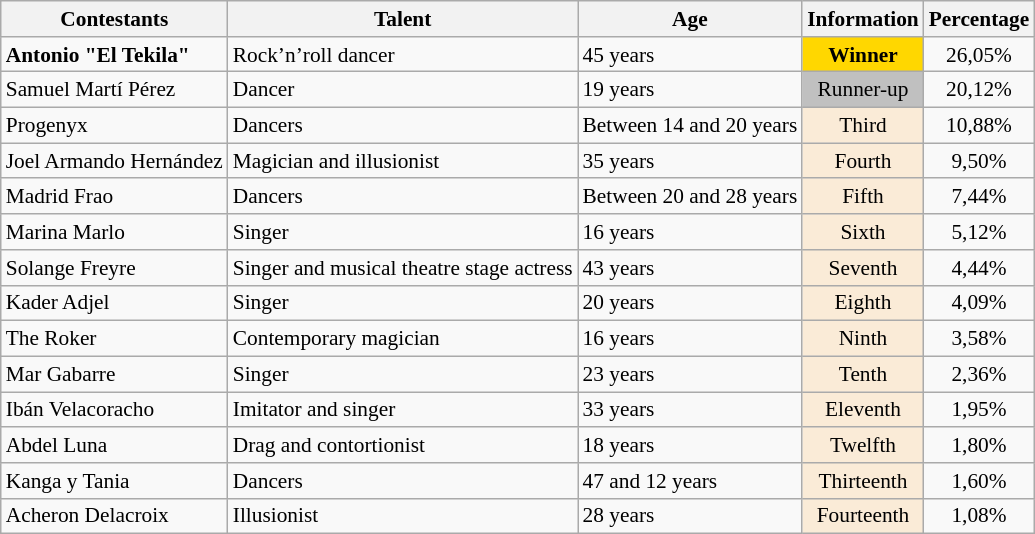<table class="wikitable" style="font-size:89%;">
<tr>
<th>Contestants</th>
<th>Talent</th>
<th>Age</th>
<th>Information</th>
<th>Percentage</th>
</tr>
<tr>
<td><strong>Antonio "El Tekila"</strong></td>
<td>Rock’n’roll dancer</td>
<td>45 years</td>
<td style="background:gold" align="center"><strong>Winner</strong></td>
<td align="center">26,05%</td>
</tr>
<tr>
<td>Samuel Martí Pérez</td>
<td>Dancer</td>
<td>19 years</td>
<td style="background:silver" align="center">Runner-up</td>
<td align="center">20,12%</td>
</tr>
<tr>
<td>Progenyx</td>
<td>Dancers</td>
<td>Between 14 and 20 years</td>
<td style="background:AntiqueWhite" align="center">Third</td>
<td align="center">10,88%</td>
</tr>
<tr>
<td>Joel Armando Hernández</td>
<td>Magician and illusionist</td>
<td>35 years</td>
<td style="background:AntiqueWhite" align="center">Fourth</td>
<td align="center">9,50%</td>
</tr>
<tr>
<td>Madrid Frao</td>
<td>Dancers</td>
<td>Between 20 and 28 years</td>
<td style="background:AntiqueWhite" align="center">Fifth</td>
<td align="center">7,44%</td>
</tr>
<tr>
<td>Marina Marlo</td>
<td>Singer</td>
<td>16 years</td>
<td style="background:AntiqueWhite" align="center">Sixth</td>
<td align="center">5,12%</td>
</tr>
<tr>
<td>Solange Freyre</td>
<td>Singer and musical theatre stage actress</td>
<td>43 years</td>
<td style="background:AntiqueWhite" align="center">Seventh</td>
<td align="center">4,44%</td>
</tr>
<tr>
<td>Kader Adjel</td>
<td>Singer</td>
<td>20 years</td>
<td style="background:AntiqueWhite" align="center">Eighth</td>
<td align="center">4,09%</td>
</tr>
<tr>
<td>The Roker</td>
<td>Contemporary magician</td>
<td>16 years</td>
<td style="background:AntiqueWhite" align="center">Ninth</td>
<td align="center">3,58%</td>
</tr>
<tr>
<td>Mar Gabarre</td>
<td>Singer</td>
<td>23 years</td>
<td style="background:AntiqueWhite" align="center">Tenth</td>
<td align="center">2,36%</td>
</tr>
<tr>
<td>Ibán Velacoracho</td>
<td>Imitator and singer</td>
<td>33 years</td>
<td style="background:AntiqueWhite" align="center">Eleventh</td>
<td align="center">1,95%</td>
</tr>
<tr>
<td>Abdel Luna</td>
<td>Drag and contortionist</td>
<td>18 years</td>
<td style="background:AntiqueWhite" align="center">Twelfth</td>
<td align="center">1,80%</td>
</tr>
<tr>
<td>Kanga y Tania</td>
<td>Dancers</td>
<td>47 and 12 years</td>
<td style="background:AntiqueWhite" align="center">Thirteenth</td>
<td align="center">1,60%</td>
</tr>
<tr>
<td>Acheron Delacroix</td>
<td>Illusionist</td>
<td>28 years</td>
<td style="background:AntiqueWhite" align="center">Fourteenth</td>
<td align="center">1,08%</td>
</tr>
</table>
